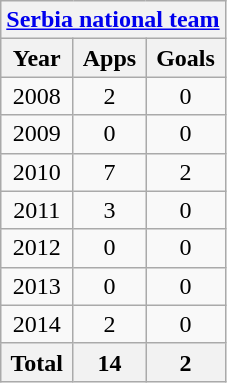<table class="wikitable" style="text-align:center">
<tr>
<th colspan=3><a href='#'>Serbia national team</a></th>
</tr>
<tr>
<th>Year</th>
<th>Apps</th>
<th>Goals</th>
</tr>
<tr>
<td>2008</td>
<td>2</td>
<td>0</td>
</tr>
<tr>
<td>2009</td>
<td>0</td>
<td>0</td>
</tr>
<tr>
<td>2010</td>
<td>7</td>
<td>2</td>
</tr>
<tr>
<td>2011</td>
<td>3</td>
<td>0</td>
</tr>
<tr>
<td>2012</td>
<td>0</td>
<td>0</td>
</tr>
<tr>
<td>2013</td>
<td>0</td>
<td>0</td>
</tr>
<tr>
<td>2014</td>
<td>2</td>
<td>0</td>
</tr>
<tr>
<th>Total</th>
<th>14</th>
<th>2</th>
</tr>
</table>
